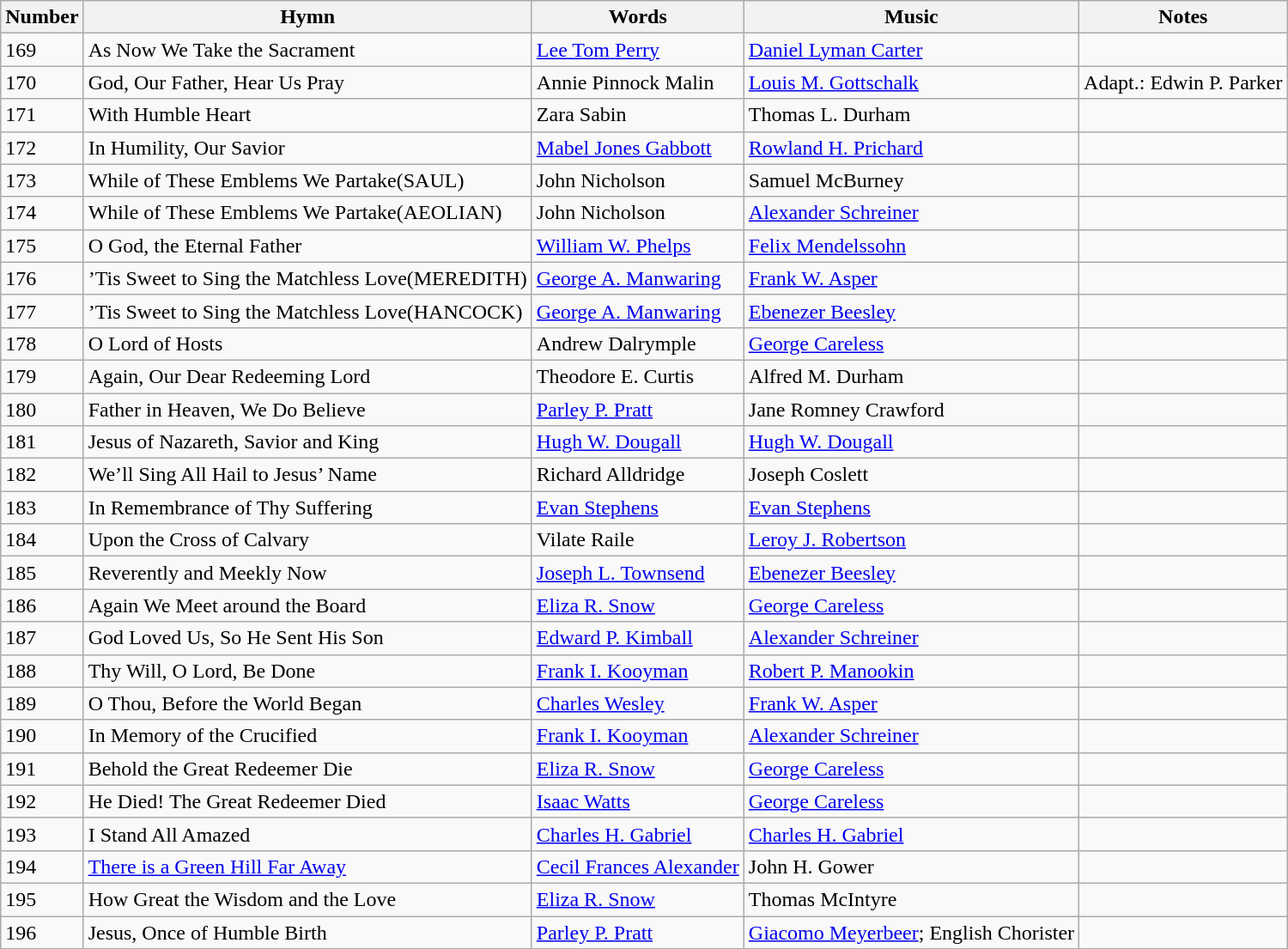<table class="wikitable mw-collapsible mw-collapsed">
<tr>
<th>Number</th>
<th>Hymn</th>
<th>Words</th>
<th>Music</th>
<th>Notes</th>
</tr>
<tr>
<td>169</td>
<td>As Now We Take the Sacrament</td>
<td><a href='#'>Lee Tom Perry</a></td>
<td><a href='#'>Daniel Lyman Carter</a></td>
<td></td>
</tr>
<tr>
<td>170</td>
<td>God, Our Father, Hear Us Pray</td>
<td>Annie Pinnock Malin</td>
<td><a href='#'>Louis M. Gottschalk</a></td>
<td>Adapt.: Edwin P. Parker</td>
</tr>
<tr>
<td>171</td>
<td>With Humble Heart</td>
<td>Zara Sabin</td>
<td>Thomas L. Durham</td>
<td></td>
</tr>
<tr>
<td>172</td>
<td>In Humility, Our Savior</td>
<td><a href='#'>Mabel Jones Gabbott</a></td>
<td><a href='#'>Rowland H. Prichard</a></td>
<td></td>
</tr>
<tr>
<td>173</td>
<td>While of These Emblems We Partake(SAUL)</td>
<td>John Nicholson</td>
<td>Samuel McBurney</td>
<td></td>
</tr>
<tr>
<td>174</td>
<td>While of These Emblems We Partake(AEOLIAN)</td>
<td>John Nicholson</td>
<td><a href='#'>Alexander Schreiner</a></td>
<td></td>
</tr>
<tr>
<td>175</td>
<td>O God, the Eternal Father</td>
<td><a href='#'>William W. Phelps</a></td>
<td><a href='#'>Felix Mendelssohn</a></td>
<td></td>
</tr>
<tr>
<td>176</td>
<td>’Tis Sweet to Sing the Matchless Love(MEREDITH)</td>
<td><a href='#'>George A. Manwaring</a></td>
<td><a href='#'>Frank W. Asper</a></td>
<td></td>
</tr>
<tr>
<td>177</td>
<td>’Tis Sweet to Sing the Matchless Love(HANCOCK)</td>
<td><a href='#'>George A. Manwaring</a></td>
<td><a href='#'>Ebenezer Beesley</a></td>
<td></td>
</tr>
<tr>
<td>178</td>
<td>O Lord of Hosts</td>
<td>Andrew Dalrymple</td>
<td><a href='#'>George Careless</a></td>
<td></td>
</tr>
<tr>
<td>179</td>
<td>Again, Our Dear Redeeming Lord</td>
<td>Theodore E. Curtis</td>
<td>Alfred M. Durham</td>
<td></td>
</tr>
<tr>
<td>180</td>
<td>Father in Heaven, We Do Believe</td>
<td><a href='#'>Parley P. Pratt</a></td>
<td>Jane Romney Crawford</td>
<td></td>
</tr>
<tr>
<td>181</td>
<td>Jesus of Nazareth, Savior and King</td>
<td><a href='#'>Hugh W. Dougall</a></td>
<td><a href='#'>Hugh W. Dougall</a></td>
<td></td>
</tr>
<tr>
<td>182</td>
<td>We’ll Sing All Hail to Jesus’ Name</td>
<td>Richard Alldridge</td>
<td>Joseph Coslett</td>
<td></td>
</tr>
<tr>
<td>183</td>
<td>In Remembrance of Thy Suffering</td>
<td><a href='#'>Evan Stephens</a></td>
<td><a href='#'>Evan Stephens</a></td>
<td></td>
</tr>
<tr>
<td>184</td>
<td>Upon the Cross of Calvary</td>
<td>Vilate Raile</td>
<td><a href='#'>Leroy J. Robertson</a></td>
<td></td>
</tr>
<tr>
<td>185</td>
<td>Reverently and Meekly Now</td>
<td><a href='#'>Joseph L. Townsend</a></td>
<td><a href='#'>Ebenezer Beesley</a></td>
<td></td>
</tr>
<tr>
<td>186</td>
<td>Again We Meet around the Board</td>
<td><a href='#'>Eliza R. Snow</a></td>
<td><a href='#'>George Careless</a></td>
<td></td>
</tr>
<tr>
<td>187</td>
<td>God Loved Us, So He Sent His Son</td>
<td><a href='#'>Edward P. Kimball</a></td>
<td><a href='#'>Alexander Schreiner</a></td>
<td></td>
</tr>
<tr>
<td>188</td>
<td>Thy Will, O Lord, Be Done</td>
<td><a href='#'>Frank I. Kooyman</a></td>
<td><a href='#'>Robert P. Manookin</a></td>
<td></td>
</tr>
<tr>
<td>189</td>
<td>O Thou, Before the World Began</td>
<td><a href='#'>Charles Wesley</a></td>
<td><a href='#'>Frank W. Asper</a></td>
<td></td>
</tr>
<tr>
<td>190</td>
<td>In Memory of the Crucified</td>
<td><a href='#'>Frank I. Kooyman</a></td>
<td><a href='#'>Alexander Schreiner</a></td>
<td></td>
</tr>
<tr>
<td>191</td>
<td>Behold the Great Redeemer Die</td>
<td><a href='#'>Eliza R. Snow</a></td>
<td><a href='#'>George Careless</a></td>
<td></td>
</tr>
<tr>
<td>192</td>
<td>He Died! The Great Redeemer Died</td>
<td><a href='#'>Isaac Watts</a></td>
<td><a href='#'>George Careless</a></td>
<td></td>
</tr>
<tr>
<td>193</td>
<td>I Stand All Amazed</td>
<td><a href='#'>Charles H. Gabriel</a></td>
<td><a href='#'>Charles H. Gabriel</a></td>
<td></td>
</tr>
<tr>
<td>194</td>
<td><a href='#'>There is a Green Hill Far Away</a></td>
<td><a href='#'>Cecil Frances Alexander</a></td>
<td>John H. Gower</td>
<td></td>
</tr>
<tr>
<td>195</td>
<td>How Great the Wisdom and the Love</td>
<td><a href='#'>Eliza R. Snow</a></td>
<td>Thomas McIntyre</td>
<td></td>
</tr>
<tr>
<td>196</td>
<td>Jesus, Once of Humble Birth</td>
<td><a href='#'>Parley P. Pratt</a></td>
<td><a href='#'>Giacomo Meyerbeer</a>; English Chorister</td>
<td></td>
</tr>
</table>
